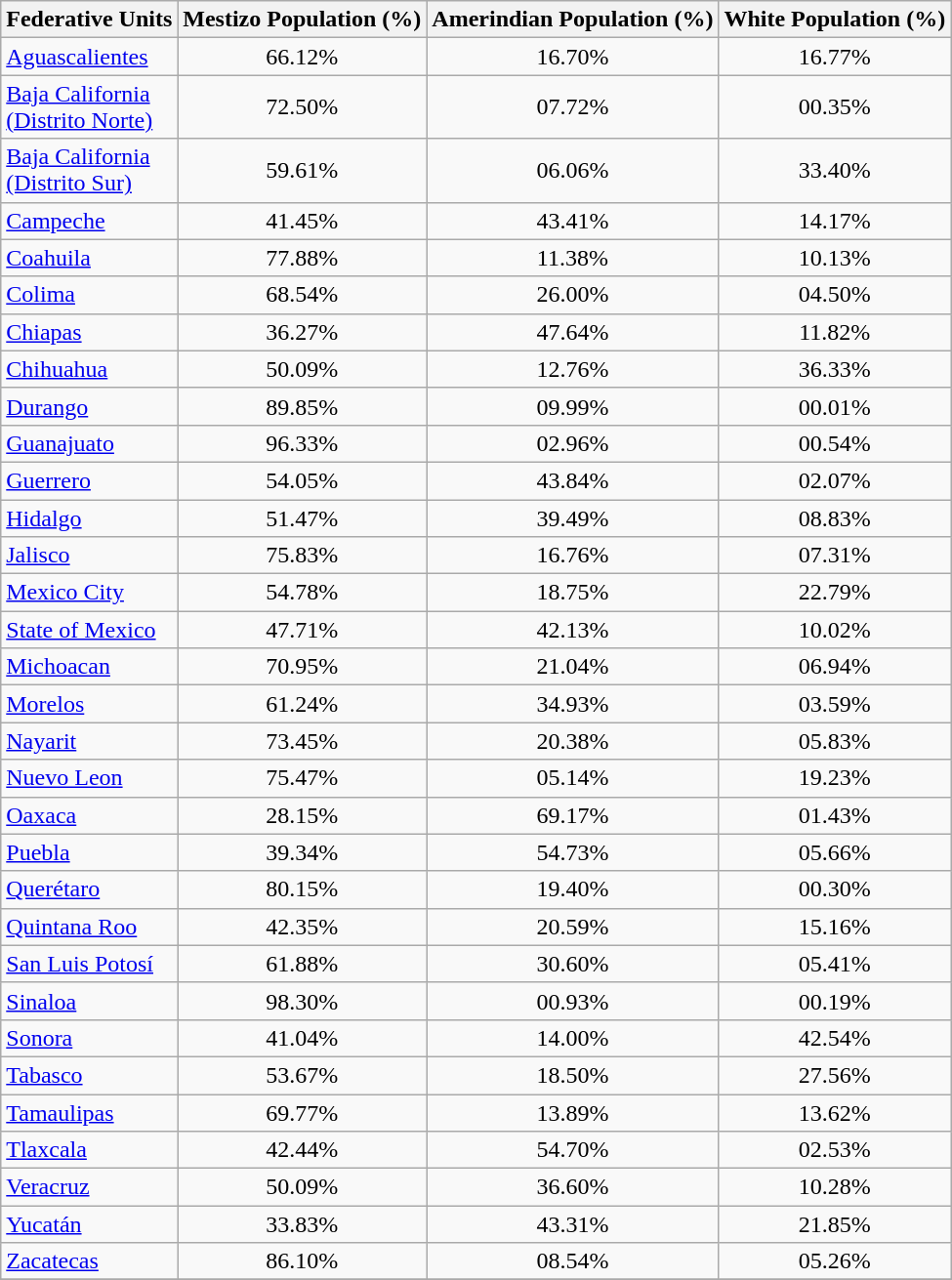<table class="wikitable sortable" style="float:center; text-align:center;">
<tr>
<th>Federative Units</th>
<th>Mestizo Population (%)</th>
<th>Amerindian Population (%)</th>
<th>White Population (%)</th>
</tr>
<tr>
<td align="left"><a href='#'>Aguascalientes</a></td>
<td>66.12%</td>
<td>16.70%</td>
<td>16.77%</td>
</tr>
<tr>
<td align="left"><a href='#'>Baja California<br>(Distrito Norte)</a></td>
<td>72.50%</td>
<td>07.72%</td>
<td>00.35%</td>
</tr>
<tr>
<td align="left"><a href='#'>Baja California<br>(Distrito Sur)</a></td>
<td>59.61%</td>
<td>06.06%</td>
<td>33.40%</td>
</tr>
<tr>
<td align="left"><a href='#'>Campeche</a></td>
<td>41.45%</td>
<td>43.41%</td>
<td>14.17%</td>
</tr>
<tr>
<td align="left"><a href='#'>Coahuila</a></td>
<td>77.88%</td>
<td>11.38%</td>
<td>10.13%</td>
</tr>
<tr>
<td align="left"><a href='#'>Colima</a></td>
<td>68.54%</td>
<td>26.00%</td>
<td>04.50%</td>
</tr>
<tr>
<td align="left"><a href='#'>Chiapas</a></td>
<td>36.27%</td>
<td>47.64%</td>
<td>11.82%</td>
</tr>
<tr>
<td align="left"><a href='#'>Chihuahua</a></td>
<td>50.09%</td>
<td>12.76%</td>
<td>36.33%</td>
</tr>
<tr>
<td align="left"><a href='#'>Durango</a></td>
<td>89.85%</td>
<td>09.99%</td>
<td>00.01%</td>
</tr>
<tr>
<td align="left"><a href='#'>Guanajuato</a></td>
<td>96.33%</td>
<td>02.96%</td>
<td>00.54%</td>
</tr>
<tr>
<td align="left"><a href='#'>Guerrero</a></td>
<td>54.05%</td>
<td>43.84%</td>
<td>02.07%</td>
</tr>
<tr>
<td align="left"><a href='#'>Hidalgo</a></td>
<td>51.47%</td>
<td>39.49%</td>
<td>08.83%</td>
</tr>
<tr>
<td align="left"><a href='#'>Jalisco</a></td>
<td>75.83%</td>
<td>16.76%</td>
<td>07.31%</td>
</tr>
<tr>
<td align="left"><a href='#'>Mexico City</a></td>
<td>54.78%</td>
<td>18.75%</td>
<td>22.79%</td>
</tr>
<tr>
<td align="left"><a href='#'>State of Mexico</a></td>
<td>47.71%</td>
<td>42.13%</td>
<td>10.02%</td>
</tr>
<tr>
<td align="left"><a href='#'>Michoacan</a></td>
<td>70.95%</td>
<td>21.04%</td>
<td>06.94%</td>
</tr>
<tr>
<td align="left"><a href='#'>Morelos</a></td>
<td>61.24%</td>
<td>34.93%</td>
<td>03.59%</td>
</tr>
<tr>
<td align="left"><a href='#'>Nayarit</a></td>
<td>73.45%</td>
<td>20.38%</td>
<td>05.83%</td>
</tr>
<tr>
<td align="left"><a href='#'>Nuevo Leon</a></td>
<td>75.47%</td>
<td>05.14%</td>
<td>19.23%</td>
</tr>
<tr>
<td align="left"><a href='#'>Oaxaca</a></td>
<td>28.15%</td>
<td>69.17%</td>
<td>01.43%</td>
</tr>
<tr>
<td align="left"><a href='#'>Puebla</a></td>
<td>39.34%</td>
<td>54.73%</td>
<td>05.66%</td>
</tr>
<tr>
<td align="left"><a href='#'>Querétaro</a></td>
<td>80.15%</td>
<td>19.40%</td>
<td>00.30%</td>
</tr>
<tr>
<td align="left"><a href='#'>Quintana Roo</a></td>
<td>42.35%</td>
<td>20.59%</td>
<td>15.16%</td>
</tr>
<tr>
<td align="left"><a href='#'>San Luis Potosí</a></td>
<td>61.88%</td>
<td>30.60%</td>
<td>05.41%</td>
</tr>
<tr>
<td align="left"><a href='#'>Sinaloa</a></td>
<td>98.30%</td>
<td>00.93%</td>
<td>00.19%</td>
</tr>
<tr>
<td align="left"><a href='#'>Sonora</a></td>
<td>41.04%</td>
<td>14.00%</td>
<td>42.54%</td>
</tr>
<tr>
<td align="left"><a href='#'>Tabasco</a></td>
<td>53.67%</td>
<td>18.50%</td>
<td>27.56%</td>
</tr>
<tr>
<td align="left"><a href='#'>Tamaulipas</a></td>
<td>69.77%</td>
<td>13.89%</td>
<td>13.62%</td>
</tr>
<tr>
<td align="left"><a href='#'>Tlaxcala</a></td>
<td>42.44%</td>
<td>54.70%</td>
<td>02.53%</td>
</tr>
<tr>
<td align="left"><a href='#'>Veracruz</a></td>
<td>50.09%</td>
<td>36.60%</td>
<td>10.28%</td>
</tr>
<tr>
<td align="left"><a href='#'>Yucatán</a></td>
<td>33.83%</td>
<td>43.31%</td>
<td>21.85%</td>
</tr>
<tr>
<td align="left"><a href='#'>Zacatecas</a></td>
<td>86.10%</td>
<td>08.54%</td>
<td>05.26%</td>
</tr>
<tr>
</tr>
</table>
